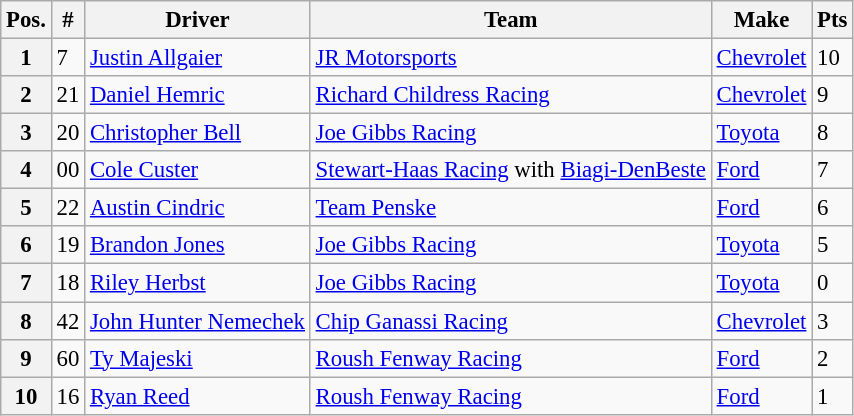<table class="wikitable" style="font-size:95%">
<tr>
<th>Pos.</th>
<th>#</th>
<th>Driver</th>
<th>Team</th>
<th>Make</th>
<th>Pts</th>
</tr>
<tr>
<th>1</th>
<td>7</td>
<td><a href='#'>Justin Allgaier</a></td>
<td><a href='#'>JR Motorsports</a></td>
<td><a href='#'>Chevrolet</a></td>
<td>10</td>
</tr>
<tr>
<th>2</th>
<td>21</td>
<td><a href='#'>Daniel Hemric</a></td>
<td><a href='#'>Richard Childress Racing</a></td>
<td><a href='#'>Chevrolet</a></td>
<td>9</td>
</tr>
<tr>
<th>3</th>
<td>20</td>
<td><a href='#'>Christopher Bell</a></td>
<td><a href='#'>Joe Gibbs Racing</a></td>
<td><a href='#'>Toyota</a></td>
<td>8</td>
</tr>
<tr>
<th>4</th>
<td>00</td>
<td><a href='#'>Cole Custer</a></td>
<td><a href='#'>Stewart-Haas Racing</a> with <a href='#'>Biagi-DenBeste</a></td>
<td><a href='#'>Ford</a></td>
<td>7</td>
</tr>
<tr>
<th>5</th>
<td>22</td>
<td><a href='#'>Austin Cindric</a></td>
<td><a href='#'>Team Penske</a></td>
<td><a href='#'>Ford</a></td>
<td>6</td>
</tr>
<tr>
<th>6</th>
<td>19</td>
<td><a href='#'>Brandon Jones</a></td>
<td><a href='#'>Joe Gibbs Racing</a></td>
<td><a href='#'>Toyota</a></td>
<td>5</td>
</tr>
<tr>
<th>7</th>
<td>18</td>
<td><a href='#'>Riley Herbst</a></td>
<td><a href='#'>Joe Gibbs Racing</a></td>
<td><a href='#'>Toyota</a></td>
<td>0</td>
</tr>
<tr>
<th>8</th>
<td>42</td>
<td><a href='#'>John Hunter Nemechek</a></td>
<td><a href='#'>Chip Ganassi Racing</a></td>
<td><a href='#'>Chevrolet</a></td>
<td>3</td>
</tr>
<tr>
<th>9</th>
<td>60</td>
<td><a href='#'>Ty Majeski</a></td>
<td><a href='#'>Roush Fenway Racing</a></td>
<td><a href='#'>Ford</a></td>
<td>2</td>
</tr>
<tr>
<th>10</th>
<td>16</td>
<td><a href='#'>Ryan Reed</a></td>
<td><a href='#'>Roush Fenway Racing</a></td>
<td><a href='#'>Ford</a></td>
<td>1</td>
</tr>
</table>
